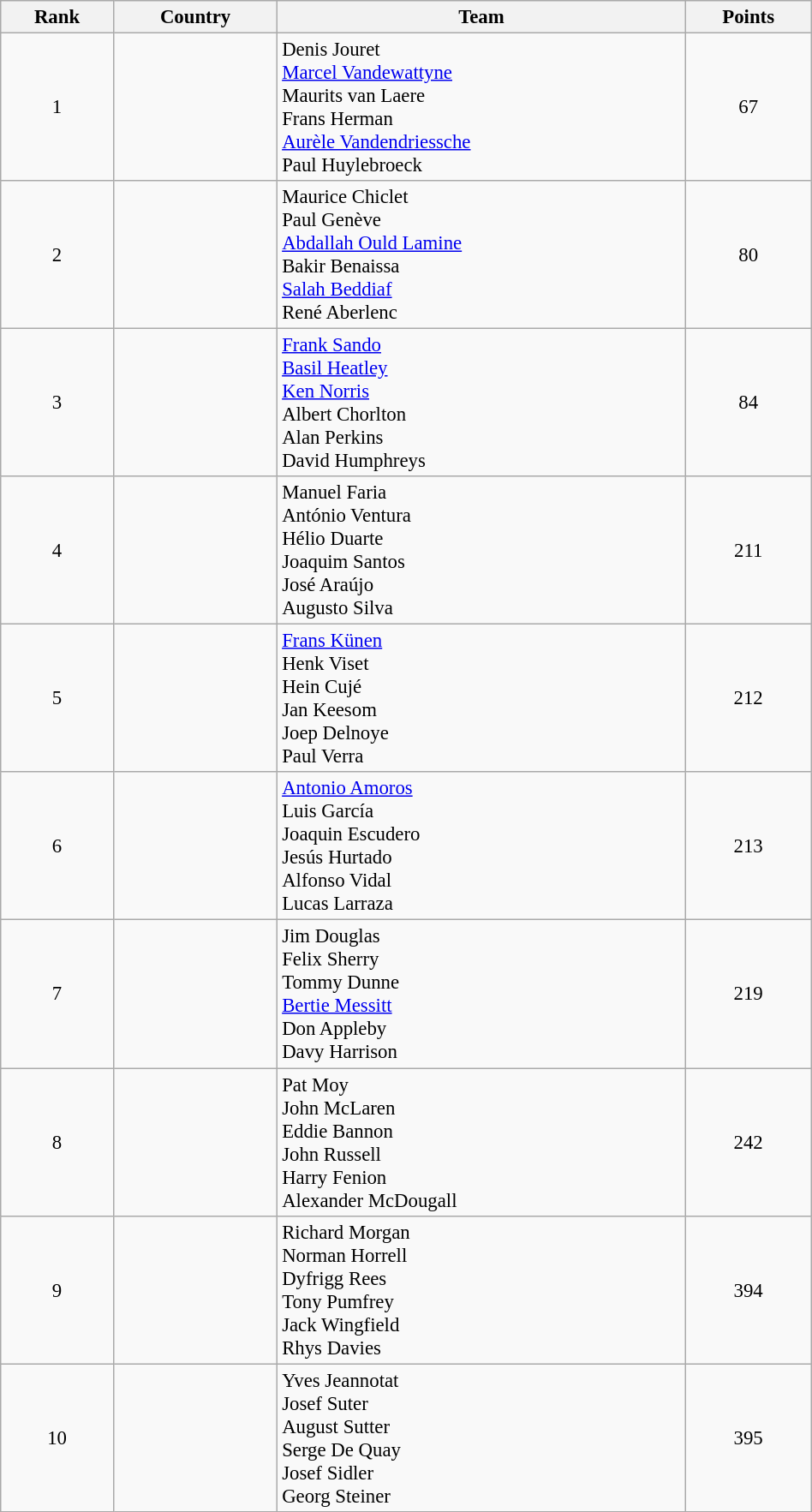<table class="wikitable sortable" style=" text-align:center; font-size:95%;" width="50%">
<tr>
<th>Rank</th>
<th>Country</th>
<th>Team</th>
<th>Points</th>
</tr>
<tr>
<td align=center>1</td>
<td align=left></td>
<td align=left>Denis Jouret<br><a href='#'>Marcel Vandewattyne</a><br>Maurits van Laere<br>Frans Herman<br><a href='#'>Aurèle Vandendriessche</a><br>Paul Huylebroeck</td>
<td>67</td>
</tr>
<tr>
<td align=center>2</td>
<td align=left></td>
<td align=left>Maurice Chiclet<br>Paul Genève<br><a href='#'>Abdallah Ould Lamine</a><br>Bakir Benaissa<br><a href='#'>Salah Beddiaf</a><br>René Aberlenc</td>
<td>80</td>
</tr>
<tr>
<td align=center>3</td>
<td align=left></td>
<td align=left><a href='#'>Frank Sando</a><br><a href='#'>Basil Heatley</a><br><a href='#'>Ken Norris</a><br>Albert Chorlton<br>Alan Perkins<br>David Humphreys</td>
<td>84</td>
</tr>
<tr>
<td align=center>4</td>
<td align=left></td>
<td align=left>Manuel Faria<br>António Ventura<br>Hélio Duarte<br>Joaquim Santos<br>José Araújo<br>Augusto Silva</td>
<td>211</td>
</tr>
<tr>
<td align=center>5</td>
<td align=left></td>
<td align=left><a href='#'>Frans Künen</a><br>Henk Viset<br>Hein Cujé<br>Jan Keesom<br>Joep Delnoye<br>Paul Verra</td>
<td>212</td>
</tr>
<tr>
<td align=center>6</td>
<td align=left></td>
<td align=left><a href='#'>Antonio Amoros</a><br>Luis García<br>Joaquin Escudero<br>Jesús Hurtado<br>Alfonso Vidal<br>Lucas Larraza</td>
<td>213</td>
</tr>
<tr>
<td align=center>7</td>
<td align=left></td>
<td align=left>Jim Douglas<br>Felix Sherry<br>Tommy Dunne<br><a href='#'>Bertie Messitt</a><br>Don Appleby<br>Davy Harrison</td>
<td>219</td>
</tr>
<tr>
<td align=center>8</td>
<td align=left></td>
<td align=left>Pat Moy<br>John McLaren<br>Eddie Bannon<br>John Russell<br>Harry Fenion<br>Alexander McDougall</td>
<td>242</td>
</tr>
<tr>
<td align=center>9</td>
<td align=left></td>
<td align=left>Richard Morgan<br>Norman Horrell<br>Dyfrigg Rees<br>Tony Pumfrey<br>Jack Wingfield<br>Rhys Davies</td>
<td>394</td>
</tr>
<tr>
<td align=center>10</td>
<td align=left></td>
<td align=left>Yves Jeannotat<br>Josef Suter<br>August Sutter<br>Serge De Quay<br>Josef Sidler<br>Georg Steiner</td>
<td>395</td>
</tr>
</table>
